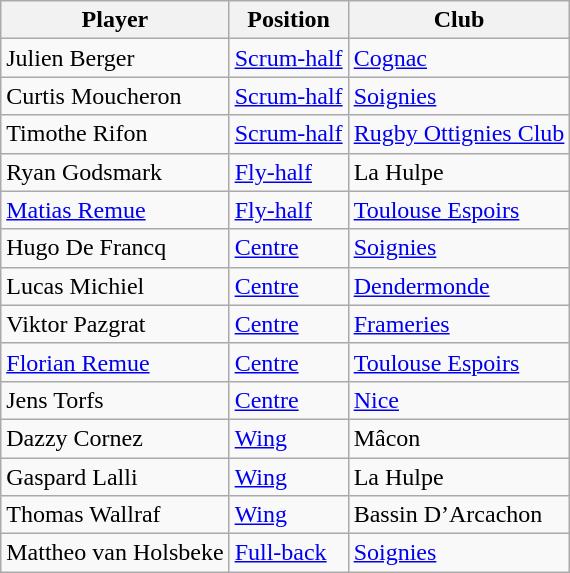<table class="wikitable">
<tr>
<th>Player</th>
<th>Position</th>
<th>Club</th>
</tr>
<tr>
<td>Julien Berger</td>
<td><a href='#'>Scrum-half</a></td>
<td> <a href='#'>Cognac</a></td>
</tr>
<tr>
<td>Curtis Moucheron</td>
<td><a href='#'>Scrum-half</a></td>
<td> <a href='#'>Soignies</a></td>
</tr>
<tr>
<td>Timothe Rifon</td>
<td><a href='#'>Scrum-half</a></td>
<td> <a href='#'>Rugby Ottignies Club</a></td>
</tr>
<tr>
<td>Ryan Godsmark</td>
<td><a href='#'>Fly-half</a></td>
<td> La Hulpe</td>
</tr>
<tr>
<td><a href='#'>Matias Remue</a></td>
<td><a href='#'>Fly-half</a></td>
<td> <a href='#'>Toulouse Espoirs</a></td>
</tr>
<tr>
<td>Hugo De Francq</td>
<td><a href='#'>Centre</a></td>
<td> <a href='#'>Soignies</a></td>
</tr>
<tr>
<td>Lucas Michiel</td>
<td><a href='#'>Centre</a></td>
<td> <a href='#'>Dendermonde</a></td>
</tr>
<tr>
<td>Viktor Pazgrat</td>
<td><a href='#'>Centre</a></td>
<td> <a href='#'>Frameries</a></td>
</tr>
<tr>
<td><a href='#'>Florian Remue</a></td>
<td><a href='#'>Centre</a></td>
<td> <a href='#'>Toulouse Espoirs</a></td>
</tr>
<tr>
<td>Jens Torfs</td>
<td><a href='#'>Centre</a></td>
<td> <a href='#'>Nice</a></td>
</tr>
<tr>
<td>Dazzy Cornez</td>
<td><a href='#'>Wing</a></td>
<td> Mâcon</td>
</tr>
<tr>
<td>Gaspard Lalli</td>
<td><a href='#'>Wing</a></td>
<td> La Hulpe</td>
</tr>
<tr>
<td>Thomas Wallraf</td>
<td><a href='#'>Wing</a></td>
<td> Bassin D’Arcachon</td>
</tr>
<tr>
<td>Mattheo van Holsbeke</td>
<td><a href='#'>Full-back</a></td>
<td> <a href='#'>Soignies</a></td>
</tr>
</table>
